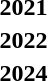<table>
<tr>
<td><strong>2021</strong><br></td>
</tr>
<tr>
<td><strong>2022</strong><br></td>
</tr>
<tr>
<td><strong>2024</strong><br></td>
</tr>
</table>
